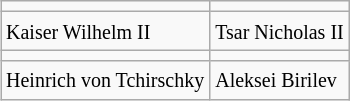<table class="wikitable" align="right">
<tr>
<td></td>
<td></td>
</tr>
<tr>
<td><small>Kaiser Wilhelm II</small></td>
<td><small>Tsar Nicholas II</small></td>
</tr>
<tr>
<td></td>
<td></td>
</tr>
<tr>
<td><small>Heinrich von Tchirschky</small></td>
<td><small>Aleksei Birilev</small></td>
</tr>
</table>
